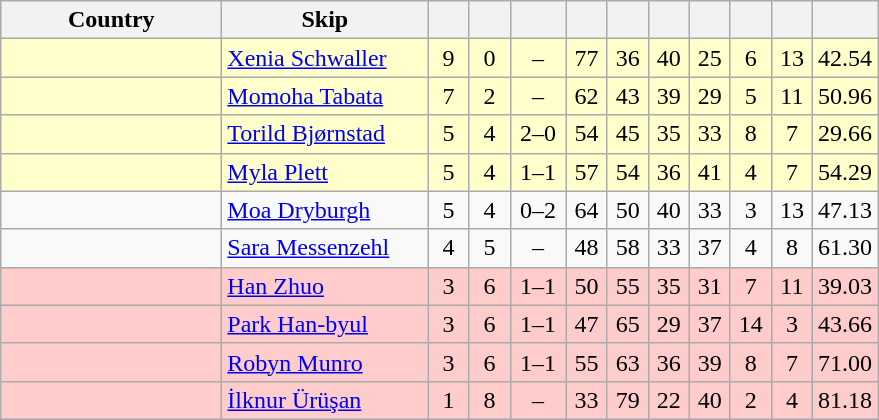<table class=wikitable  style="text-align:center;">
<tr>
<th width=140>Country</th>
<th width=130>Skip</th>
<th width=20></th>
<th width=20></th>
<th width=30></th>
<th width=20></th>
<th width=20></th>
<th width=20></th>
<th width=20></th>
<th width=20></th>
<th width=20></th>
<th width=20></th>
</tr>
<tr bgcolor=#ffffcc>
<td style="text-align:left;"></td>
<td style="text-align:left;"><a href='#'>Xenia Schwaller</a></td>
<td>9</td>
<td>0</td>
<td>–</td>
<td>77</td>
<td>36</td>
<td>40</td>
<td>25</td>
<td>6</td>
<td>13</td>
<td>42.54</td>
</tr>
<tr bgcolor=#ffffcc>
<td style="text-align:left;"></td>
<td style="text-align:left;"><a href='#'>Momoha Tabata</a></td>
<td>7</td>
<td>2</td>
<td>–</td>
<td>62</td>
<td>43</td>
<td>39</td>
<td>29</td>
<td>5</td>
<td>11</td>
<td>50.96</td>
</tr>
<tr bgcolor=#ffffcc>
<td style="text-align:left;"></td>
<td style="text-align:left;"><a href='#'>Torild Bjørnstad</a></td>
<td>5</td>
<td>4</td>
<td>2–0</td>
<td>54</td>
<td>45</td>
<td>35</td>
<td>33</td>
<td>8</td>
<td>7</td>
<td>29.66</td>
</tr>
<tr bgcolor=#ffffcc>
<td style="text-align:left;"></td>
<td style="text-align:left;"><a href='#'>Myla Plett</a></td>
<td>5</td>
<td>4</td>
<td>1–1</td>
<td>57</td>
<td>54</td>
<td>36</td>
<td>41</td>
<td>4</td>
<td>7</td>
<td>54.29</td>
</tr>
<tr>
<td style="text-align:left;"></td>
<td style="text-align:left;"><a href='#'>Moa Dryburgh</a></td>
<td>5</td>
<td>4</td>
<td>0–2</td>
<td>64</td>
<td>50</td>
<td>40</td>
<td>33</td>
<td>3</td>
<td>13</td>
<td>47.13</td>
</tr>
<tr>
<td style="text-align:left;"></td>
<td style="text-align:left;"><a href='#'>Sara Messenzehl</a></td>
<td>4</td>
<td>5</td>
<td>–</td>
<td>48</td>
<td>58</td>
<td>33</td>
<td>37</td>
<td>4</td>
<td>8</td>
<td>61.30</td>
</tr>
<tr bgcolor=#ffcccc>
<td style="text-align:left;"></td>
<td style="text-align:left;"><a href='#'>Han Zhuo</a></td>
<td>3</td>
<td>6</td>
<td>1–1</td>
<td>50</td>
<td>55</td>
<td>35</td>
<td>31</td>
<td>7</td>
<td>11</td>
<td>39.03</td>
</tr>
<tr bgcolor=#ffcccc>
<td style="text-align:left;"></td>
<td style="text-align:left;"><a href='#'>Park Han-byul</a></td>
<td>3</td>
<td>6</td>
<td>1–1</td>
<td>47</td>
<td>65</td>
<td>29</td>
<td>37</td>
<td>14</td>
<td>3</td>
<td>43.66</td>
</tr>
<tr bgcolor=#ffcccc>
<td style="text-align:left;"></td>
<td style="text-align:left;"><a href='#'>Robyn Munro</a></td>
<td>3</td>
<td>6</td>
<td>1–1</td>
<td>55</td>
<td>63</td>
<td>36</td>
<td>39</td>
<td>8</td>
<td>7</td>
<td>71.00</td>
</tr>
<tr bgcolor=#ffcccc>
<td style="text-align:left;"></td>
<td style="text-align:left;"><a href='#'>İlknur Ürüşan</a></td>
<td>1</td>
<td>8</td>
<td>–</td>
<td>33</td>
<td>79</td>
<td>22</td>
<td>40</td>
<td>2</td>
<td>4</td>
<td>81.18</td>
</tr>
</table>
